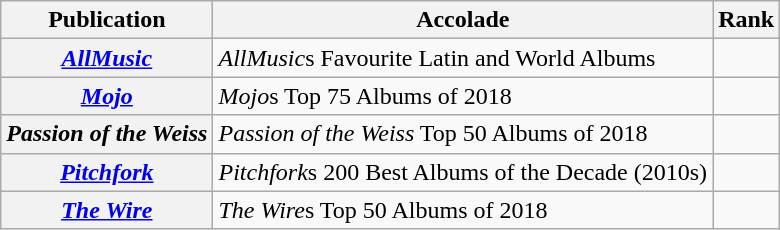<table class="wikitable sortable plainrowheaders">
<tr>
<th scope="col">Publication</th>
<th scope="col">Accolade</th>
<th scope="col">Rank</th>
</tr>
<tr>
<th scope="row"><em><a href='#'>AllMusic</a></em></th>
<td><em>AllMusic</em>s Favourite Latin and World Albums</td>
<td></td>
</tr>
<tr>
<th scope="row"><em><a href='#'>Mojo</a></em></th>
<td><em>Mojo</em>s Top 75 Albums of 2018</td>
<td></td>
</tr>
<tr>
<th scope="row"><em>Passion of the Weiss</em></th>
<td><em>Passion of the Weiss</em> Top 50 Albums of 2018</td>
<td></td>
</tr>
<tr>
<th scope="row"><em><a href='#'>Pitchfork</a></em></th>
<td><em>Pitchfork</em>s 200 Best Albums of the Decade (2010s)</td>
<td></td>
</tr>
<tr>
<th scope="row"><em><a href='#'>The Wire</a></em></th>
<td><em>The Wire</em>s Top 50 Albums of 2018</td>
<td></td>
</tr>
</table>
